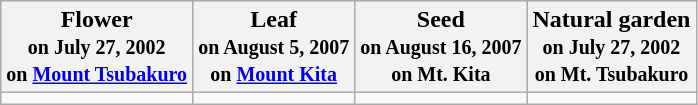<table class="wikitable">
<tr>
<th>Flower<br><small>on July 27, 2002<br>on <a href='#'>Mount Tsubakuro</a></small></th>
<th>Leaf<br><small>on August 5, 2007<br>on <a href='#'>Mount Kita</a></small></th>
<th>Seed<br><small>on August 16, 2007<br>on Mt. Kita</small></th>
<th>Natural garden<br><small>on July 27, 2002<br>on Mt. Tsubakuro</small></th>
</tr>
<tr>
<td></td>
<td></td>
<td></td>
<td></td>
</tr>
</table>
